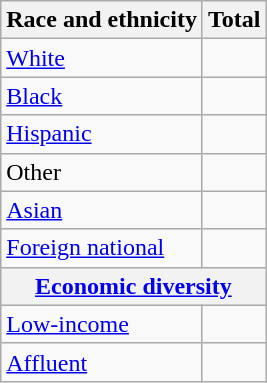<table class="wikitable floatright sortable collapsible"; text-align:right; font-size:80%;">
<tr>
<th>Race and ethnicity</th>
<th colspan="2" data-sort-type=number>Total</th>
</tr>
<tr>
<td><a href='#'>White</a></td>
<td align=right></td>
</tr>
<tr>
<td><a href='#'>Black</a></td>
<td align=right></td>
</tr>
<tr>
<td><a href='#'>Hispanic</a></td>
<td align=right></td>
</tr>
<tr>
<td>Other</td>
<td align=right></td>
</tr>
<tr>
<td><a href='#'>Asian</a></td>
<td align=right></td>
</tr>
<tr>
<td><a href='#'>Foreign national</a></td>
<td align=right></td>
</tr>
<tr>
<th colspan="4" data-sort-type=number><a href='#'>Economic diversity</a></th>
</tr>
<tr>
<td><a href='#'>Low-income</a></td>
<td align=right></td>
</tr>
<tr>
<td><a href='#'>Affluent</a></td>
<td align=right></td>
</tr>
</table>
